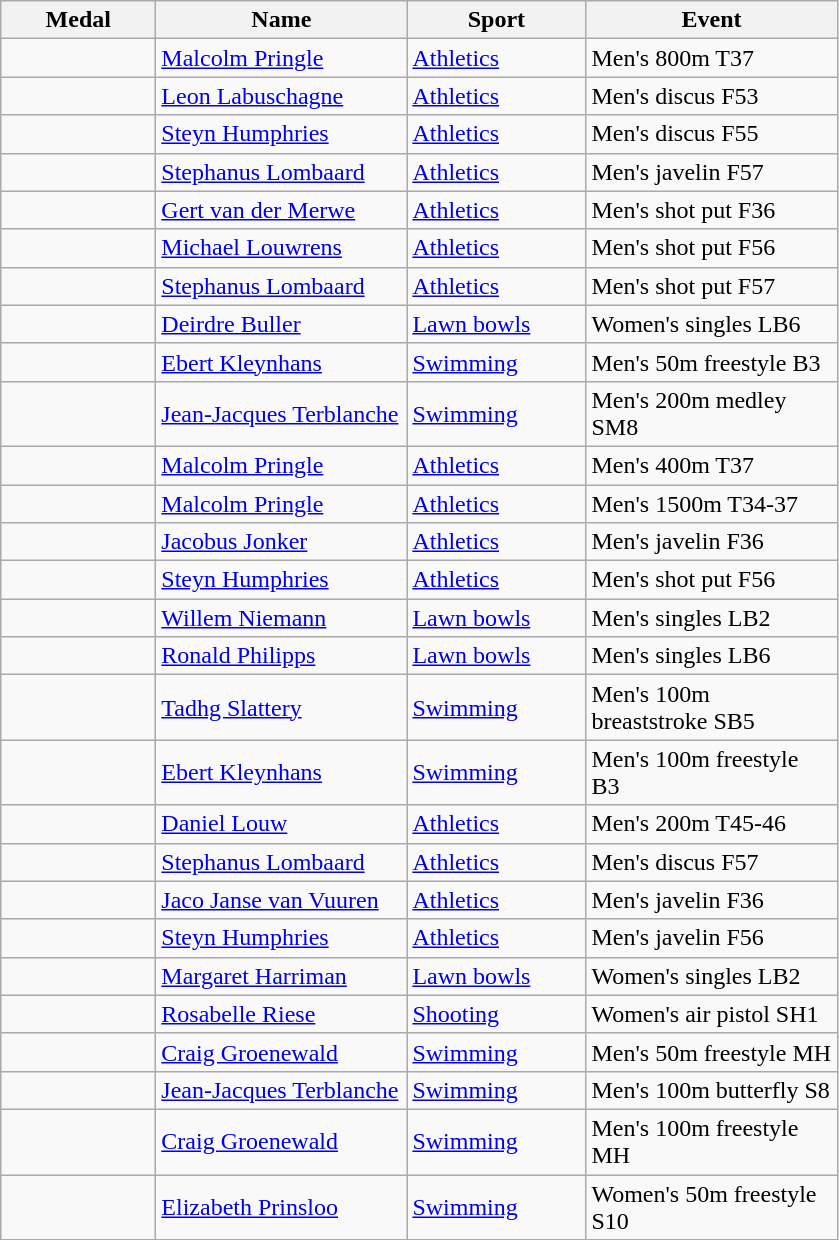<table class="wikitable">
<tr>
<th style="width:6em">Medal</th>
<th style="width:10em">Name</th>
<th style="width:7em">Sport</th>
<th style="width:10em">Event</th>
</tr>
<tr>
<td></td>
<td><a href='#'>Malcolm Pringle</a></td>
<td><a href='#'>Athletics</a></td>
<td>Men's 800m T37</td>
</tr>
<tr>
<td></td>
<td><a href='#'>Leon Labuschagne</a></td>
<td><a href='#'>Athletics</a></td>
<td>Men's discus F53</td>
</tr>
<tr>
<td></td>
<td><a href='#'>Steyn Humphries</a></td>
<td><a href='#'>Athletics</a></td>
<td>Men's discus F55</td>
</tr>
<tr>
<td></td>
<td><a href='#'>Stephanus Lombaard</a></td>
<td><a href='#'>Athletics</a></td>
<td>Men's javelin F57</td>
</tr>
<tr>
<td></td>
<td><a href='#'>Gert van der Merwe</a></td>
<td><a href='#'>Athletics</a></td>
<td>Men's shot put F36</td>
</tr>
<tr>
<td></td>
<td><a href='#'>Michael Louwrens</a></td>
<td><a href='#'>Athletics</a></td>
<td>Men's shot put F56</td>
</tr>
<tr>
<td></td>
<td><a href='#'>Stephanus Lombaard</a></td>
<td><a href='#'>Athletics</a></td>
<td>Men's shot put F57</td>
</tr>
<tr>
<td></td>
<td><a href='#'>Deirdre Buller</a></td>
<td><a href='#'>Lawn bowls</a></td>
<td>Women's singles LB6</td>
</tr>
<tr>
<td></td>
<td><a href='#'>Ebert Kleynhans</a></td>
<td><a href='#'>Swimming</a></td>
<td>Men's 50m freestyle B3</td>
</tr>
<tr>
<td></td>
<td><a href='#'>Jean-Jacques Terblanche</a></td>
<td><a href='#'>Swimming</a></td>
<td>Men's 200m medley SM8</td>
</tr>
<tr>
<td></td>
<td><a href='#'>Malcolm Pringle</a></td>
<td><a href='#'>Athletics</a></td>
<td>Men's 400m T37</td>
</tr>
<tr>
<td></td>
<td><a href='#'>Malcolm Pringle</a></td>
<td><a href='#'>Athletics</a></td>
<td>Men's 1500m T34-37</td>
</tr>
<tr>
<td></td>
<td><a href='#'>Jacobus Jonker</a></td>
<td><a href='#'>Athletics</a></td>
<td>Men's javelin F36</td>
</tr>
<tr>
<td></td>
<td><a href='#'>Steyn Humphries</a></td>
<td><a href='#'>Athletics</a></td>
<td>Men's shot put F56</td>
</tr>
<tr>
<td></td>
<td><a href='#'>Willem Niemann</a></td>
<td><a href='#'>Lawn bowls</a></td>
<td>Men's singles LB2</td>
</tr>
<tr>
<td></td>
<td><a href='#'>Ronald Philipps</a></td>
<td><a href='#'>Lawn bowls</a></td>
<td>Men's singles LB6</td>
</tr>
<tr>
<td></td>
<td><a href='#'>Tadhg Slattery</a></td>
<td><a href='#'>Swimming</a></td>
<td>Men's 100m breaststroke SB5</td>
</tr>
<tr>
<td></td>
<td><a href='#'>Ebert Kleynhans</a></td>
<td><a href='#'>Swimming</a></td>
<td>Men's 100m freestyle B3</td>
</tr>
<tr>
<td></td>
<td><a href='#'>Daniel Louw</a></td>
<td><a href='#'>Athletics</a></td>
<td>Men's 200m T45-46</td>
</tr>
<tr>
<td></td>
<td><a href='#'>Stephanus Lombaard</a></td>
<td><a href='#'>Athletics</a></td>
<td>Men's discus F57</td>
</tr>
<tr>
<td></td>
<td><a href='#'>Jaco Janse van Vuuren</a></td>
<td><a href='#'>Athletics</a></td>
<td>Men's javelin F36</td>
</tr>
<tr>
<td></td>
<td><a href='#'>Steyn Humphries</a></td>
<td><a href='#'>Athletics</a></td>
<td>Men's javelin F56</td>
</tr>
<tr>
<td></td>
<td><a href='#'>Margaret Harriman</a></td>
<td><a href='#'>Lawn bowls</a></td>
<td>Women's singles LB2</td>
</tr>
<tr>
<td></td>
<td><a href='#'>Rosabelle Riese</a></td>
<td><a href='#'>Shooting</a></td>
<td>Women's air pistol SH1</td>
</tr>
<tr>
<td></td>
<td><a href='#'>Craig Groenewald</a></td>
<td><a href='#'>Swimming</a></td>
<td>Men's 50m freestyle MH</td>
</tr>
<tr>
<td></td>
<td><a href='#'>Jean-Jacques Terblanche</a></td>
<td><a href='#'>Swimming</a></td>
<td>Men's 100m butterfly S8</td>
</tr>
<tr>
<td></td>
<td><a href='#'>Craig Groenewald</a></td>
<td><a href='#'>Swimming</a></td>
<td>Men's 100m freestyle MH</td>
</tr>
<tr>
<td></td>
<td><a href='#'>Elizabeth Prinsloo</a></td>
<td><a href='#'>Swimming</a></td>
<td>Women's 50m freestyle S10</td>
</tr>
</table>
